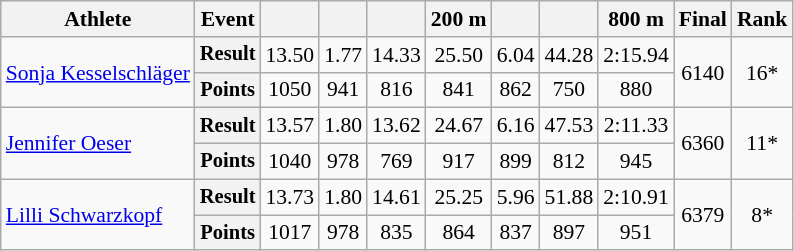<table class="wikitable" style="font-size:90%">
<tr>
<th>Athlete</th>
<th>Event</th>
<th></th>
<th></th>
<th></th>
<th>200 m</th>
<th></th>
<th></th>
<th>800 m</th>
<th>Final</th>
<th>Rank</th>
</tr>
<tr align=center>
<td rowspan=2 align=left><a href='#'>Sonja Kesselschläger</a></td>
<th style="font-size:95%">Result</th>
<td>13.50</td>
<td>1.77</td>
<td>14.33</td>
<td>25.50</td>
<td>6.04</td>
<td>44.28</td>
<td>2:15.94</td>
<td rowspan=2>6140</td>
<td rowspan=2>16*</td>
</tr>
<tr align=center>
<th style="font-size:95%">Points</th>
<td>1050</td>
<td>941</td>
<td>816</td>
<td>841</td>
<td>862</td>
<td>750</td>
<td>880</td>
</tr>
<tr align=center>
<td rowspan=2 align=left><a href='#'>Jennifer Oeser</a></td>
<th style="font-size:95%">Result</th>
<td>13.57</td>
<td>1.80</td>
<td>13.62</td>
<td>24.67</td>
<td>6.16</td>
<td>47.53</td>
<td>2:11.33</td>
<td rowspan=2>6360</td>
<td rowspan=2>11*</td>
</tr>
<tr align=center>
<th style="font-size:95%">Points</th>
<td>1040</td>
<td>978</td>
<td>769</td>
<td>917</td>
<td>899</td>
<td>812</td>
<td>945</td>
</tr>
<tr align=center>
<td rowspan=2 align=left><a href='#'>Lilli Schwarzkopf</a></td>
<th style="font-size:95%">Result</th>
<td>13.73</td>
<td>1.80</td>
<td>14.61</td>
<td>25.25</td>
<td>5.96</td>
<td>51.88</td>
<td>2:10.91</td>
<td rowspan=2>6379</td>
<td rowspan=2>8*</td>
</tr>
<tr align=center>
<th style="font-size:95%">Points</th>
<td>1017</td>
<td>978</td>
<td>835</td>
<td>864</td>
<td>837</td>
<td>897</td>
<td>951</td>
</tr>
</table>
